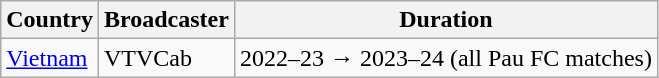<table class="wikitable">
<tr>
<th>Country</th>
<th>Broadcaster</th>
<th>Duration</th>
</tr>
<tr>
<td><a href='#'>Vietnam</a></td>
<td>VTVCab</td>
<td>2022–23 → 2023–24 (all Pau FC matches)</td>
</tr>
</table>
